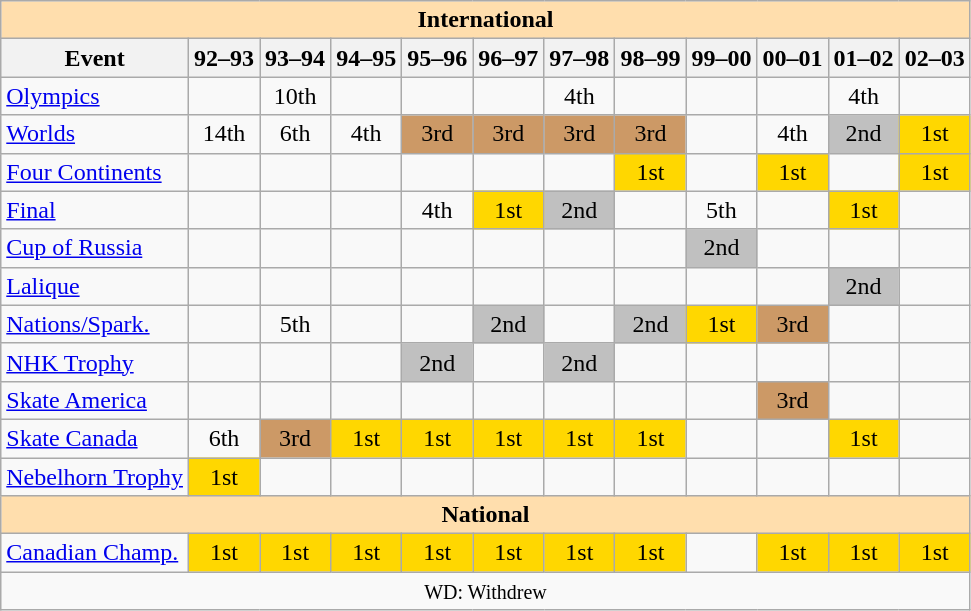<table class="wikitable" style="text-align:center">
<tr>
<th style="background-color: #ffdead; " colspan=12 align=center>International</th>
</tr>
<tr>
<th>Event</th>
<th>92–93</th>
<th>93–94</th>
<th>94–95</th>
<th>95–96</th>
<th>96–97</th>
<th>97–98</th>
<th>98–99</th>
<th>99–00</th>
<th>00–01</th>
<th>01–02</th>
<th>02–03</th>
</tr>
<tr>
<td align=left><a href='#'>Olympics</a></td>
<td></td>
<td>10th</td>
<td></td>
<td></td>
<td></td>
<td>4th</td>
<td></td>
<td></td>
<td></td>
<td>4th</td>
<td></td>
</tr>
<tr>
<td align=left><a href='#'>Worlds</a></td>
<td>14th</td>
<td>6th</td>
<td>4th</td>
<td bgcolor=cc9966>3rd</td>
<td bgcolor=cc9966>3rd</td>
<td bgcolor=cc9966>3rd</td>
<td bgcolor=cc9966>3rd</td>
<td></td>
<td>4th</td>
<td bgcolor=silver>2nd</td>
<td bgcolor=gold>1st</td>
</tr>
<tr>
<td align=left><a href='#'>Four Continents</a></td>
<td></td>
<td></td>
<td></td>
<td></td>
<td></td>
<td></td>
<td bgcolor=gold>1st</td>
<td></td>
<td bgcolor=gold>1st</td>
<td></td>
<td bgcolor=gold>1st</td>
</tr>
<tr>
<td align=left> <a href='#'>Final</a></td>
<td></td>
<td></td>
<td></td>
<td>4th</td>
<td bgcolor=gold>1st</td>
<td bgcolor=silver>2nd</td>
<td></td>
<td>5th</td>
<td></td>
<td bgcolor="gold">1st</td>
<td></td>
</tr>
<tr>
<td align=left> <a href='#'>Cup of Russia</a></td>
<td></td>
<td></td>
<td></td>
<td></td>
<td></td>
<td></td>
<td></td>
<td bgcolor=silver>2nd</td>
<td></td>
<td></td>
<td></td>
</tr>
<tr>
<td align=left> <a href='#'>Lalique</a></td>
<td></td>
<td></td>
<td></td>
<td></td>
<td></td>
<td></td>
<td></td>
<td></td>
<td></td>
<td bgcolor=silver>2nd</td>
<td></td>
</tr>
<tr>
<td align=left> <a href='#'>Nations/Spark.</a></td>
<td></td>
<td>5th</td>
<td></td>
<td></td>
<td bgcolor=silver>2nd</td>
<td></td>
<td bgcolor=silver>2nd</td>
<td bgcolor=gold>1st</td>
<td bgcolor="cc9966">3rd</td>
<td></td>
<td></td>
</tr>
<tr>
<td align=left> <a href='#'>NHK Trophy</a></td>
<td></td>
<td></td>
<td></td>
<td bgcolor=silver>2nd</td>
<td></td>
<td bgcolor=silver>2nd</td>
<td></td>
<td></td>
<td></td>
<td></td>
<td></td>
</tr>
<tr>
<td align=left> <a href='#'>Skate America</a></td>
<td></td>
<td></td>
<td></td>
<td></td>
<td></td>
<td></td>
<td></td>
<td></td>
<td bgcolor=cc9966>3rd</td>
<td></td>
<td></td>
</tr>
<tr>
<td align=left> <a href='#'>Skate Canada</a></td>
<td>6th</td>
<td bgcolor=cc9966>3rd</td>
<td bgcolor=gold>1st</td>
<td bgcolor=gold>1st</td>
<td bgcolor=gold>1st</td>
<td bgcolor=gold>1st</td>
<td bgcolor=gold>1st</td>
<td></td>
<td></td>
<td bgcolor=gold>1st</td>
<td></td>
</tr>
<tr>
<td align=left><a href='#'>Nebelhorn Trophy</a></td>
<td bgcolor=gold>1st</td>
<td></td>
<td></td>
<td></td>
<td></td>
<td></td>
<td></td>
<td></td>
<td></td>
<td></td>
<td></td>
</tr>
<tr>
<th style="background-color: #ffdead; " colspan=12 align=center>National</th>
</tr>
<tr>
<td align=left><a href='#'>Canadian Champ.</a></td>
<td bgcolor=gold>1st</td>
<td bgcolor=gold>1st</td>
<td bgcolor=gold>1st</td>
<td bgcolor=gold>1st</td>
<td bgcolor=gold>1st</td>
<td bgcolor=gold>1st</td>
<td bgcolor=gold>1st</td>
<td></td>
<td bgcolor=gold>1st</td>
<td bgcolor=gold>1st</td>
<td bgcolor=gold>1st</td>
</tr>
<tr>
<td colspan=12 align=center><small> WD: Withdrew </small></td>
</tr>
</table>
